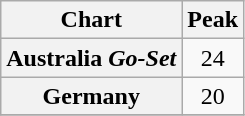<table class="wikitable sortable plainrowheaders" style="text-align:center;">
<tr>
<th scope="col">Chart</th>
<th scope="col">Peak</th>
</tr>
<tr>
<th scope="row">Australia <em>Go-Set</em></th>
<td>24</td>
</tr>
<tr>
<th scope="row">Germany</th>
<td>20</td>
</tr>
<tr>
</tr>
</table>
